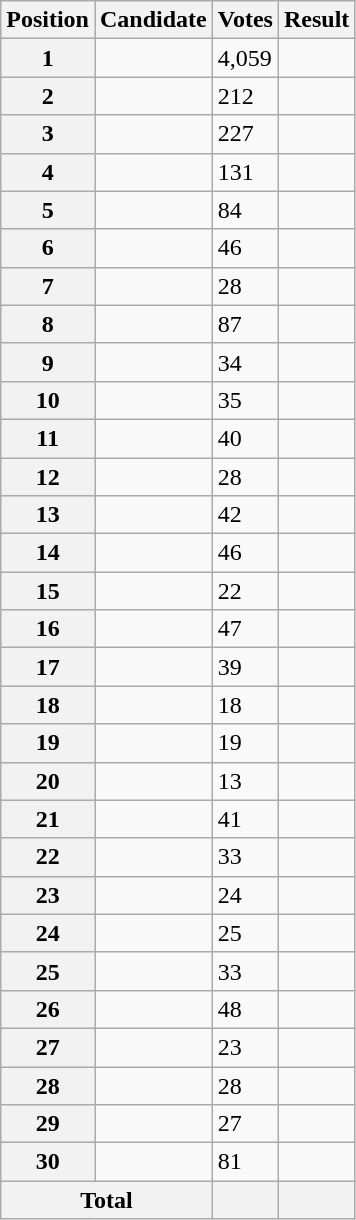<table class="wikitable sortable col3right">
<tr>
<th scope="col">Position</th>
<th scope="col">Candidate</th>
<th scope="col">Votes</th>
<th scope="col">Result</th>
</tr>
<tr>
<th scope="row">1</th>
<td></td>
<td>4,059</td>
<td></td>
</tr>
<tr>
<th scope="row">2</th>
<td></td>
<td>212</td>
<td></td>
</tr>
<tr>
<th scope="row">3</th>
<td></td>
<td>227</td>
<td></td>
</tr>
<tr>
<th scope="row">4</th>
<td></td>
<td>131</td>
<td></td>
</tr>
<tr>
<th scope="row">5</th>
<td></td>
<td>84</td>
<td></td>
</tr>
<tr>
<th scope="row">6</th>
<td></td>
<td>46</td>
<td></td>
</tr>
<tr>
<th scope="row">7</th>
<td></td>
<td>28</td>
<td></td>
</tr>
<tr>
<th scope="row">8</th>
<td></td>
<td>87</td>
<td></td>
</tr>
<tr>
<th scope="row">9</th>
<td></td>
<td>34</td>
<td></td>
</tr>
<tr>
<th scope="row">10</th>
<td></td>
<td>35</td>
<td></td>
</tr>
<tr>
<th scope="row">11</th>
<td></td>
<td>40</td>
<td></td>
</tr>
<tr>
<th scope="row">12</th>
<td></td>
<td>28</td>
<td></td>
</tr>
<tr>
<th scope="row">13</th>
<td></td>
<td>42</td>
<td></td>
</tr>
<tr>
<th scope="row">14</th>
<td></td>
<td>46</td>
<td></td>
</tr>
<tr>
<th scope="row">15</th>
<td></td>
<td>22</td>
<td></td>
</tr>
<tr>
<th scope="row">16</th>
<td></td>
<td>47</td>
<td></td>
</tr>
<tr>
<th scope="row">17</th>
<td></td>
<td>39</td>
<td></td>
</tr>
<tr>
<th scope="row">18</th>
<td></td>
<td>18</td>
<td></td>
</tr>
<tr>
<th scope="row">19</th>
<td></td>
<td>19</td>
<td></td>
</tr>
<tr>
<th scope="row">20</th>
<td></td>
<td>13</td>
<td></td>
</tr>
<tr>
<th scope="row">21</th>
<td></td>
<td>41</td>
<td></td>
</tr>
<tr>
<th scope="row">22</th>
<td></td>
<td>33</td>
<td></td>
</tr>
<tr>
<th scope="row">23</th>
<td></td>
<td>24</td>
<td></td>
</tr>
<tr>
<th scope="row">24</th>
<td></td>
<td>25</td>
<td></td>
</tr>
<tr>
<th scope="row">25</th>
<td></td>
<td>33</td>
<td></td>
</tr>
<tr>
<th scope="row">26</th>
<td></td>
<td>48</td>
<td></td>
</tr>
<tr>
<th scope="row">27</th>
<td></td>
<td>23</td>
<td></td>
</tr>
<tr>
<th scope="row">28</th>
<td></td>
<td>28</td>
<td></td>
</tr>
<tr>
<th scope="row">29</th>
<td></td>
<td>27</td>
<td></td>
</tr>
<tr>
<th scope="row">30</th>
<td></td>
<td>81</td>
<td></td>
</tr>
<tr class="sortbottom">
<th scope="row" colspan="2">Total</th>
<th></th>
<th></th>
</tr>
</table>
